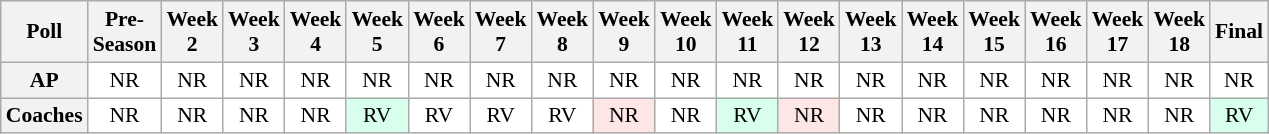<table class="wikitable" style="white-space:nowrap;font-size:90%">
<tr>
<th>Poll</th>
<th>Pre-<br>Season</th>
<th>Week<br>2</th>
<th>Week<br>3</th>
<th>Week<br>4</th>
<th>Week<br>5</th>
<th>Week<br>6</th>
<th>Week<br>7</th>
<th>Week<br>8</th>
<th>Week<br>9</th>
<th>Week<br>10</th>
<th>Week<br>11</th>
<th>Week<br>12</th>
<th>Week<br>13</th>
<th>Week<br>14</th>
<th>Week<br>15</th>
<th>Week<br>16</th>
<th>Week<br>17</th>
<th>Week<br>18</th>
<th>Final</th>
</tr>
<tr style="text-align:center;">
<th>AP</th>
<td style="background:#FFFFFF;">NR</td>
<td style="background:#FFFFFF;">NR</td>
<td style="background:#FFFFFF;">NR</td>
<td style="background:#FFFFFF;">NR</td>
<td style="background:#FFFFFF;">NR</td>
<td style="background:#FFFFFF;">NR</td>
<td style="background:#FFFFFF;">NR</td>
<td style="background:#FFFFFF;">NR</td>
<td style="background:#FFFFFF;">NR</td>
<td style="background:#FFFFFF;">NR</td>
<td style="background:#FFFFFF;">NR</td>
<td style="background:#FFFFFF;">NR</td>
<td style="background:#FFFFFF;">NR</td>
<td style="background:#FFFFFF;">NR</td>
<td style="background:#FFFFFF;">NR</td>
<td style="background:#FFFFFF;">NR</td>
<td style="background:#FFFFFF;">NR</td>
<td style="background:#FFFFFF;">NR</td>
<td style="background:#FFFFFF;">NR</td>
</tr>
<tr style="text-align:center;">
<th>Coaches</th>
<td style="background:#FFFFFF;">NR</td>
<td style="background:#FFFFFF;">NR</td>
<td style="background:#FFFFFF;">NR</td>
<td style="background:#FFFFFF;">NR</td>
<td style="background:#D8FFEB;">RV</td>
<td style="background:#FFFFFF;">RV</td>
<td style="background:#FFFFFF;">RV</td>
<td style="background:#FFFFFF;">RV</td>
<td style="background:#FFE6E6;">NR</td>
<td style="background:#FFFFFF;">NR</td>
<td style="background:#D8FFEB;">RV</td>
<td style="background:#FFE6E6;">NR</td>
<td style="background:#FFFFFF;">NR</td>
<td style="background:#FFFFFF;">NR</td>
<td style="background:#FFFFFF;">NR</td>
<td style="background:#FFFFFF;">NR</td>
<td style="background:#FFFFFF;">NR</td>
<td style="background:#FFFFFF;">NR</td>
<td style="background:#D8FFEB;">RV</td>
</tr>
</table>
